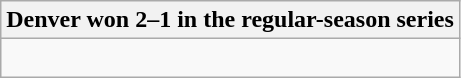<table class="wikitable collapsible collapsed">
<tr>
<th>Denver won 2–1 in the regular-season series</th>
</tr>
<tr>
<td><br>

</td>
</tr>
</table>
